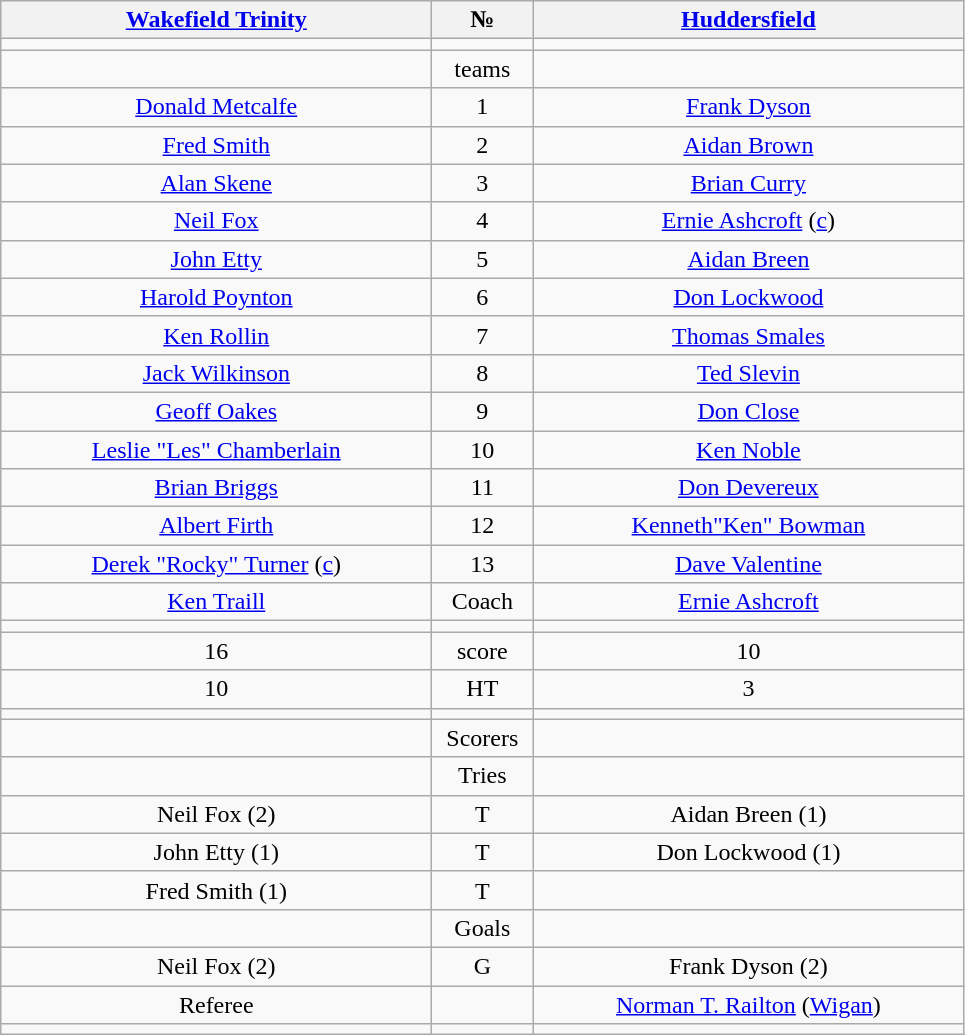<table class="wikitable" style="text-align:center;">
<tr>
<th width=280 abbr=winner><a href='#'>Wakefield Trinity</a></th>
<th width=60 abbr="Number">№</th>
<th width=280 abbr=runner-up><a href='#'>Huddersfield</a></th>
</tr>
<tr>
<td></td>
<td></td>
<td></td>
</tr>
<tr>
<td></td>
<td>teams</td>
<td></td>
</tr>
<tr>
<td><a href='#'>Donald Metcalfe</a></td>
<td>1</td>
<td><a href='#'>Frank Dyson</a></td>
</tr>
<tr>
<td><a href='#'>Fred Smith</a></td>
<td>2</td>
<td><a href='#'>Aidan Brown</a></td>
</tr>
<tr>
<td><a href='#'>Alan Skene</a></td>
<td>3</td>
<td><a href='#'>Brian Curry</a></td>
</tr>
<tr>
<td><a href='#'>Neil Fox</a></td>
<td>4</td>
<td><a href='#'>Ernie Ashcroft</a> (<a href='#'>c</a>)</td>
</tr>
<tr>
<td><a href='#'>John Etty</a></td>
<td>5</td>
<td><a href='#'>Aidan Breen</a></td>
</tr>
<tr>
<td><a href='#'>Harold Poynton</a></td>
<td>6</td>
<td><a href='#'>Don Lockwood</a></td>
</tr>
<tr>
<td><a href='#'>Ken Rollin</a></td>
<td>7</td>
<td><a href='#'>Thomas Smales</a></td>
</tr>
<tr>
<td><a href='#'>Jack Wilkinson</a></td>
<td>8</td>
<td><a href='#'>Ted Slevin</a></td>
</tr>
<tr>
<td><a href='#'>Geoff Oakes</a></td>
<td>9</td>
<td><a href='#'>Don Close</a></td>
</tr>
<tr>
<td><a href='#'>Leslie "Les" Chamberlain</a></td>
<td>10</td>
<td><a href='#'>Ken Noble</a></td>
</tr>
<tr>
<td><a href='#'>Brian Briggs</a></td>
<td>11</td>
<td><a href='#'>Don Devereux</a></td>
</tr>
<tr>
<td><a href='#'>Albert Firth</a></td>
<td>12</td>
<td><a href='#'>Kenneth"Ken" Bowman</a></td>
</tr>
<tr>
<td><a href='#'>Derek "Rocky" Turner</a> (<a href='#'>c</a>)</td>
<td>13</td>
<td><a href='#'>Dave Valentine</a></td>
</tr>
<tr>
<td><a href='#'>Ken Traill</a></td>
<td>Coach</td>
<td><a href='#'>Ernie Ashcroft</a></td>
</tr>
<tr>
<td></td>
<td></td>
<td></td>
</tr>
<tr>
<td>16</td>
<td>score</td>
<td>10</td>
</tr>
<tr>
<td>10</td>
<td>HT</td>
<td>3</td>
</tr>
<tr>
<td></td>
<td></td>
<td></td>
</tr>
<tr>
<td></td>
<td>Scorers</td>
<td></td>
</tr>
<tr>
<td></td>
<td>Tries</td>
<td></td>
</tr>
<tr>
<td>Neil Fox (2)</td>
<td>T</td>
<td>Aidan Breen (1)</td>
</tr>
<tr>
<td>John Etty (1)</td>
<td>T</td>
<td>Don Lockwood (1)</td>
</tr>
<tr>
<td>Fred Smith (1)</td>
<td>T</td>
<td></td>
</tr>
<tr>
<td></td>
<td>Goals</td>
<td></td>
</tr>
<tr>
<td>Neil Fox (2)</td>
<td>G</td>
<td>Frank Dyson (2)</td>
</tr>
<tr>
<td>Referee</td>
<td></td>
<td><a href='#'>Norman T. Railton</a> (<a href='#'>Wigan</a>)</td>
</tr>
<tr>
<td></td>
<td></td>
<td></td>
</tr>
</table>
